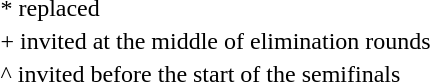<table>
<tr>
<td>* replaced</td>
</tr>
<tr>
<td>+ invited at the middle of elimination rounds</td>
</tr>
<tr>
<td>^ invited before the start of the semifinals</td>
</tr>
</table>
